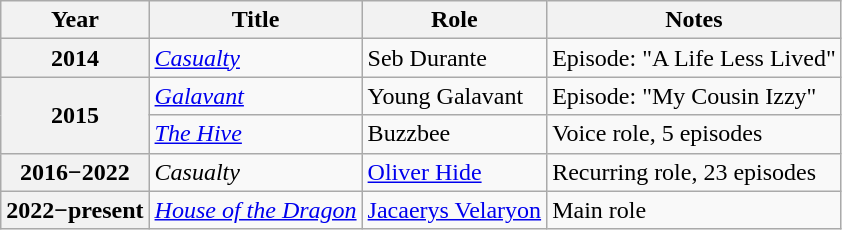<table class="wikitable sortable plainrowheaders">
<tr>
<th scope="col">Year</th>
<th scope="col">Title</th>
<th scope="col">Role</th>
<th scope="col" class="unsortable">Notes</th>
</tr>
<tr>
<th scope="row">2014</th>
<td><em><a href='#'>Casualty</a></em></td>
<td>Seb Durante</td>
<td>Episode: "A Life Less Lived"</td>
</tr>
<tr>
<th rowspan="2" scope="row">2015</th>
<td><em><a href='#'>Galavant</a></em></td>
<td>Young Galavant</td>
<td>Episode: "My Cousin Izzy"</td>
</tr>
<tr>
<td><em><a href='#'>The Hive</a></em></td>
<td>Buzzbee</td>
<td>Voice role, 5 episodes</td>
</tr>
<tr>
<th scope="row">2016−2022</th>
<td><em>Casualty</em></td>
<td><a href='#'>Oliver Hide</a></td>
<td>Recurring role, 23 episodes</td>
</tr>
<tr>
<th scope="row">2022−present</th>
<td><em><a href='#'>House of the Dragon</a></em></td>
<td><a href='#'>Jacaerys Velaryon</a></td>
<td>Main role</td>
</tr>
</table>
